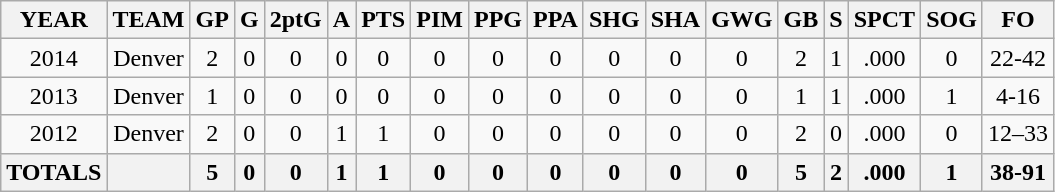<table class="wikitable">
<tr style="text-align:center;">
<th>YEAR</th>
<th>TEAM</th>
<th>GP</th>
<th>G</th>
<th>2ptG</th>
<th>A</th>
<th>PTS</th>
<th>PIM</th>
<th>PPG</th>
<th>PPA</th>
<th>SHG</th>
<th>SHA</th>
<th>GWG</th>
<th>GB</th>
<th>S</th>
<th>SPCT</th>
<th>SOG</th>
<th>FO</th>
</tr>
<tr style="text-align:center;">
<td>2014</td>
<td>Denver</td>
<td>2</td>
<td>0</td>
<td>0</td>
<td>0</td>
<td>0</td>
<td>0</td>
<td>0</td>
<td>0</td>
<td>0</td>
<td>0</td>
<td>0</td>
<td>2</td>
<td>1</td>
<td>.000</td>
<td>0</td>
<td>22-42</td>
</tr>
<tr style="text-align:center;">
<td>2013</td>
<td>Denver</td>
<td>1</td>
<td>0</td>
<td>0</td>
<td>0</td>
<td>0</td>
<td>0</td>
<td>0</td>
<td>0</td>
<td>0</td>
<td>0</td>
<td>0</td>
<td>1</td>
<td>1</td>
<td>.000</td>
<td>1</td>
<td>4-16</td>
</tr>
<tr style="text-align:center;">
<td>2012</td>
<td>Denver</td>
<td>2</td>
<td>0</td>
<td>0</td>
<td>1</td>
<td>1</td>
<td>0</td>
<td>0</td>
<td>0</td>
<td>0</td>
<td>0</td>
<td>0</td>
<td>2</td>
<td>0</td>
<td>.000</td>
<td>0</td>
<td>12–33</td>
</tr>
<tr style="text-align:center;">
<th>TOTALS</th>
<th></th>
<th>5</th>
<th>0</th>
<th>0</th>
<th>1</th>
<th>1</th>
<th>0</th>
<th>0</th>
<th>0</th>
<th>0</th>
<th>0</th>
<th>0</th>
<th>5</th>
<th>2</th>
<th>.000</th>
<th>1</th>
<th>38-91</th>
</tr>
</table>
